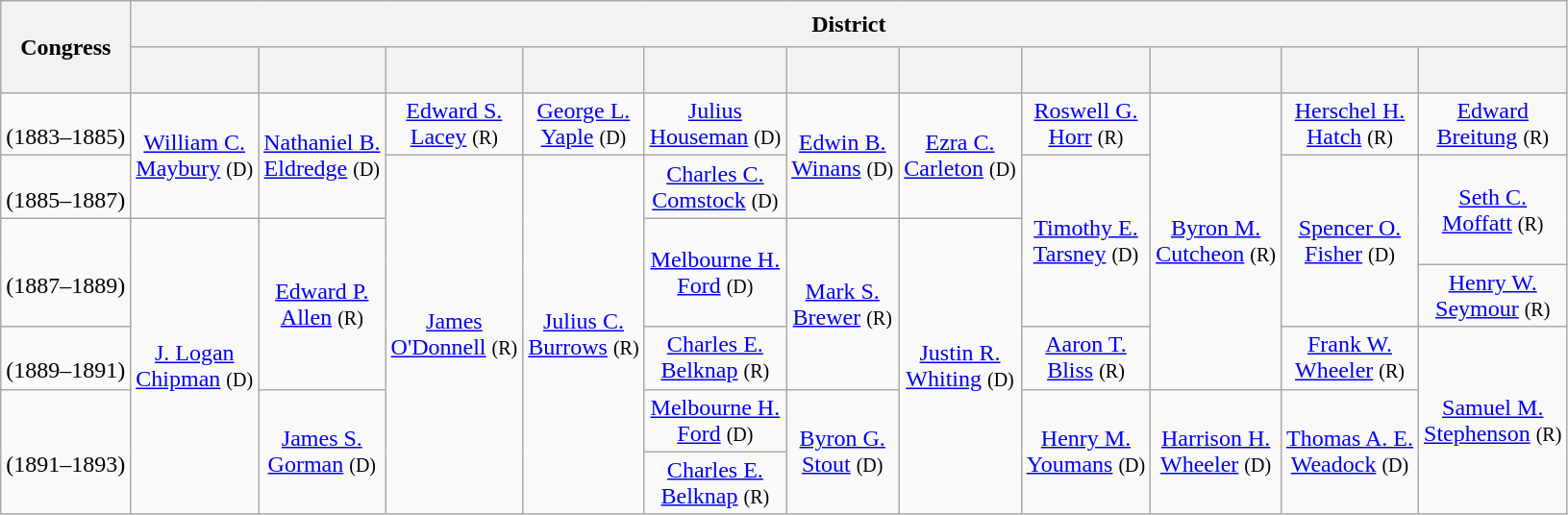<table class=wikitable style="text-align:center">
<tr style="height:2em">
<th rowspan=2>Cong­ress</th>
<th colspan=11>District</th>
</tr>
<tr style="height:2em" valign=bottom>
<th></th>
<th></th>
<th></th>
<th></th>
<th></th>
<th></th>
<th></th>
<th></th>
<th></th>
<th></th>
<th></th>
</tr>
<tr style="height:2em">
<td><strong></strong><br>(1883–1885)</td>
<td rowspan=2 ><a href='#'>William C.<br>Maybury</a> <small>(D)</small></td>
<td rowspan=2 ><a href='#'>Nathaniel B.<br>Eldredge</a> <small>(D)</small></td>
<td><a href='#'>Edward S.<br>Lacey</a> <small>(R)</small></td>
<td><a href='#'>George L.<br>Yaple</a> <small>(D)</small></td>
<td><a href='#'>Julius<br>Houseman</a> <small>(D)</small></td>
<td rowspan=2 ><a href='#'>Edwin B.<br>Winans</a> <small>(D)</small></td>
<td rowspan=2 ><a href='#'>Ezra C.<br>Carleton</a> <small>(D)</small></td>
<td><a href='#'>Roswell G.<br>Horr</a> <small>(R)</small></td>
<td rowspan=5 ><a href='#'>Byron M.<br>Cutcheon</a> <small>(R)</small></td>
<td><a href='#'>Herschel H.<br>Hatch</a> <small>(R)</small></td>
<td><a href='#'>Edward<br>Breitung</a> <small>(R)</small></td>
</tr>
<tr style="height:2em">
<td><strong></strong><br>(1885–1887)</td>
<td rowspan=6 ><a href='#'>James<br>O'Donnell</a> <small>(R)</small></td>
<td rowspan=6 ><a href='#'>Julius C.<br>Burrows</a> <small>(R)</small></td>
<td><a href='#'>Charles C.<br>Comstock</a> <small>(D)</small></td>
<td rowspan=3 ><a href='#'>Timothy E.<br>Tarsney</a> <small>(D)</small></td>
<td rowspan=3 ><a href='#'>Spencer O.<br>Fisher</a> <small>(D)</small></td>
<td rowspan=2 ><a href='#'>Seth C.<br>Moffatt</a> <small>(R)</small></td>
</tr>
<tr style="height:2em">
<td rowspan=2><strong></strong><br>(1887–1889)</td>
<td rowspan="5" ><a href='#'>J. Logan<br>Chipman</a> <small>(D)</small></td>
<td rowspan=3 ><a href='#'>Edward P.<br>Allen</a> <small>(R)</small></td>
<td rowspan=2 ><a href='#'>Melbourne H.<br>Ford</a> <small>(D)</small></td>
<td rowspan=3 ><a href='#'>Mark S.<br>Brewer</a> <small>(R)</small></td>
<td rowspan=5 ><a href='#'>Justin R.<br>Whiting</a> <small>(D)</small></td>
</tr>
<tr style="height:2em">
<td><a href='#'>Henry W.<br>Seymour</a> <small>(R)</small></td>
</tr>
<tr style="height:2em">
<td><strong></strong><br>(1889–1891)</td>
<td><a href='#'>Charles E.<br>Belknap</a> <small>(R)</small></td>
<td><a href='#'>Aaron T.<br>Bliss</a> <small>(R)</small></td>
<td><a href='#'>Frank W.<br>Wheeler</a> <small>(R)</small></td>
<td rowspan=3 ><a href='#'>Samuel M.<br>Stephen­son</a> <small>(R)</small></td>
</tr>
<tr style="height:2em">
<td rowspan=2><strong></strong><br>(1891–1893)</td>
<td rowspan="2" ><a href='#'>James S.<br>Gorman</a> <small>(D)</small></td>
<td><a href='#'>Melbourne H.<br>Ford</a> <small>(D)</small></td>
<td rowspan=2 ><a href='#'>Byron G.<br>Stout</a> <small>(D)</small></td>
<td rowspan=2 ><a href='#'>Henry M.<br>Youmans</a> <small>(D)</small></td>
<td rowspan=2 ><a href='#'>Harrison H.<br>Wheeler</a> <small>(D)</small></td>
<td rowspan="2" ><a href='#'>Thomas A. E.<br>Weadock</a> <small>(D)</small></td>
</tr>
<tr style="height:2em">
<td><a href='#'>Charles E.<br>Belknap</a> <small>(R)</small></td>
</tr>
</table>
